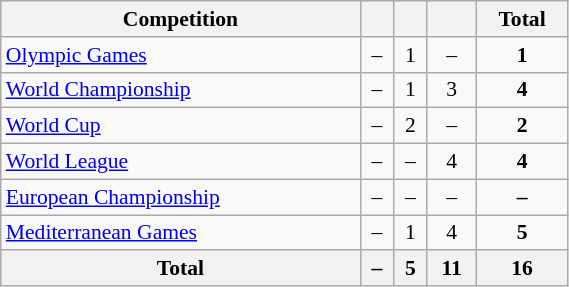<table class="wikitable" width=30% style="font-size:90%; text-align:center;">
<tr>
<th>Competition</th>
<th></th>
<th></th>
<th></th>
<th>Total</th>
</tr>
<tr>
<td align=left><a href='#'>Olympic Games</a></td>
<td>–</td>
<td>1</td>
<td>–</td>
<td><strong>1</strong></td>
</tr>
<tr>
<td align=left><a href='#'>World Championship</a></td>
<td>–</td>
<td>1</td>
<td>3</td>
<td><strong>4</strong></td>
</tr>
<tr>
<td align=left><a href='#'>World Cup</a></td>
<td>–</td>
<td>2</td>
<td>–</td>
<td><strong>2</strong></td>
</tr>
<tr>
<td align=left><a href='#'>World League</a></td>
<td>–</td>
<td>–</td>
<td>4</td>
<td><strong>4</strong></td>
</tr>
<tr>
<td align=left><a href='#'>European Championship</a></td>
<td>–</td>
<td>–</td>
<td>–</td>
<td><strong>–</strong></td>
</tr>
<tr>
<td align=left><a href='#'>Mediterranean Games</a></td>
<td>–</td>
<td>1</td>
<td>4</td>
<td><strong>5</strong></td>
</tr>
<tr>
<th>Total</th>
<th>–</th>
<th>5</th>
<th>11</th>
<th>16</th>
</tr>
</table>
